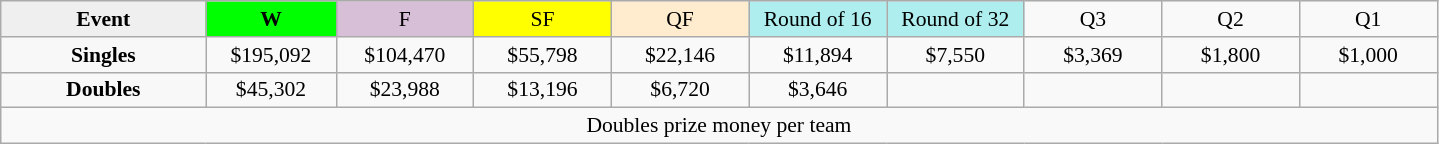<table class=wikitable style=font-size:90%;text-align:center>
<tr>
<td width=130 bgcolor=efefef><strong>Event</strong></td>
<td width=80 bgcolor=lime><strong>W</strong></td>
<td width=85 bgcolor=thistle>F</td>
<td width=85 bgcolor=ffff00>SF</td>
<td width=85 bgcolor=ffebcd>QF</td>
<td width=85 bgcolor=afeeee>Round of 16</td>
<td width=85 bgcolor=afeeee>Round of 32</td>
<td width=85>Q3</td>
<td width=85>Q2</td>
<td width=85>Q1</td>
</tr>
<tr>
<td style="background:#f8f8f8;"><strong>Singles</strong></td>
<td>$195,092</td>
<td>$104,470</td>
<td>$55,798</td>
<td>$22,146</td>
<td>$11,894</td>
<td>$7,550</td>
<td>$3,369</td>
<td>$1,800</td>
<td>$1,000</td>
</tr>
<tr>
<td style="background:#f8f8f8;"><strong>Doubles</strong></td>
<td>$45,302</td>
<td>$23,988</td>
<td>$13,196</td>
<td>$6,720</td>
<td>$3,646</td>
<td></td>
<td></td>
<td></td>
<td></td>
</tr>
<tr>
<td colspan=10>Doubles prize money per team</td>
</tr>
</table>
